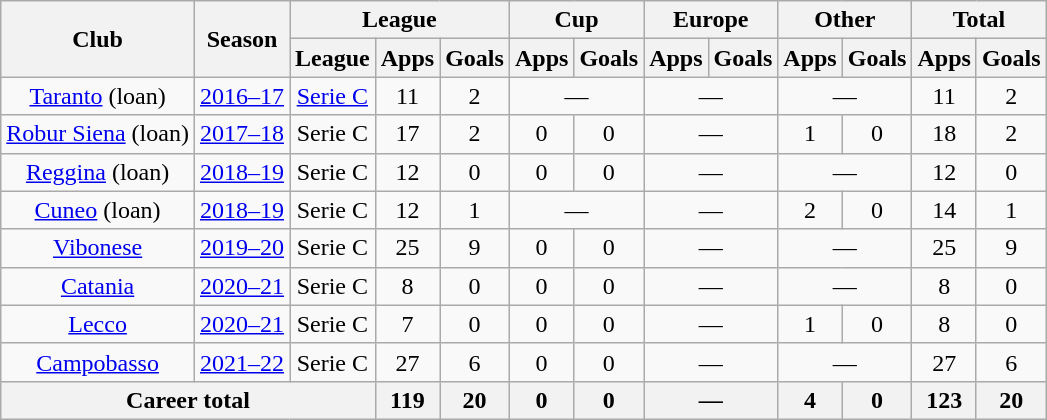<table class="wikitable" style="text-align: center;">
<tr>
<th rowspan="2">Club</th>
<th rowspan="2">Season</th>
<th colspan="3">League</th>
<th colspan="2">Cup</th>
<th colspan="2">Europe</th>
<th colspan="2">Other</th>
<th colspan="2">Total</th>
</tr>
<tr>
<th>League</th>
<th>Apps</th>
<th>Goals</th>
<th>Apps</th>
<th>Goals</th>
<th>Apps</th>
<th>Goals</th>
<th>Apps</th>
<th>Goals</th>
<th>Apps</th>
<th>Goals</th>
</tr>
<tr>
<td><a href='#'>Taranto</a> (loan)</td>
<td><a href='#'>2016–17</a></td>
<td><a href='#'>Serie C</a></td>
<td>11</td>
<td>2</td>
<td colspan="2">—</td>
<td colspan="2">—</td>
<td colspan="2">—</td>
<td>11</td>
<td>2</td>
</tr>
<tr>
<td><a href='#'>Robur Siena</a> (loan)</td>
<td><a href='#'>2017–18</a></td>
<td>Serie C</td>
<td>17</td>
<td>2</td>
<td>0</td>
<td>0</td>
<td colspan="2">—</td>
<td>1</td>
<td>0</td>
<td>18</td>
<td>2</td>
</tr>
<tr>
<td><a href='#'>Reggina</a> (loan)</td>
<td><a href='#'>2018–19</a></td>
<td>Serie C</td>
<td>12</td>
<td>0</td>
<td>0</td>
<td>0</td>
<td colspan="2">—</td>
<td colspan="2">—</td>
<td>12</td>
<td>0</td>
</tr>
<tr>
<td><a href='#'>Cuneo</a> (loan)</td>
<td><a href='#'>2018–19</a></td>
<td>Serie C</td>
<td>12</td>
<td>1</td>
<td colspan="2">—</td>
<td colspan="2">—</td>
<td>2</td>
<td>0</td>
<td>14</td>
<td>1</td>
</tr>
<tr>
<td><a href='#'>Vibonese</a></td>
<td><a href='#'>2019–20</a></td>
<td>Serie C</td>
<td>25</td>
<td>9</td>
<td>0</td>
<td>0</td>
<td colspan="2">—</td>
<td colspan="2">—</td>
<td>25</td>
<td>9</td>
</tr>
<tr>
<td><a href='#'>Catania</a></td>
<td><a href='#'>2020–21</a></td>
<td>Serie C</td>
<td>8</td>
<td>0</td>
<td>0</td>
<td>0</td>
<td colspan="2">—</td>
<td colspan="2">—</td>
<td>8</td>
<td>0</td>
</tr>
<tr>
<td><a href='#'>Lecco</a></td>
<td><a href='#'>2020–21</a></td>
<td>Serie C</td>
<td>7</td>
<td>0</td>
<td>0</td>
<td>0</td>
<td colspan="2">—</td>
<td>1</td>
<td>0</td>
<td>8</td>
<td>0</td>
</tr>
<tr>
<td><a href='#'>Campobasso</a></td>
<td><a href='#'>2021–22</a></td>
<td>Serie C</td>
<td>27</td>
<td>6</td>
<td>0</td>
<td>0</td>
<td colspan="2">—</td>
<td colspan="2">—</td>
<td>27</td>
<td>6</td>
</tr>
<tr>
<th colspan="3">Career total</th>
<th>119</th>
<th>20</th>
<th>0</th>
<th>0</th>
<th colspan="2">—</th>
<th>4</th>
<th>0</th>
<th>123</th>
<th>20</th>
</tr>
</table>
